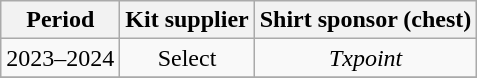<table class="wikitable" style="text-align: center">
<tr>
<th>Period</th>
<th>Kit supplier</th>
<th>Shirt sponsor (chest)</th>
</tr>
<tr>
<td>2023–2024</td>
<td rowspan=1>Select</td>
<td><em>Txpoint</em></td>
</tr>
<tr>
</tr>
</table>
